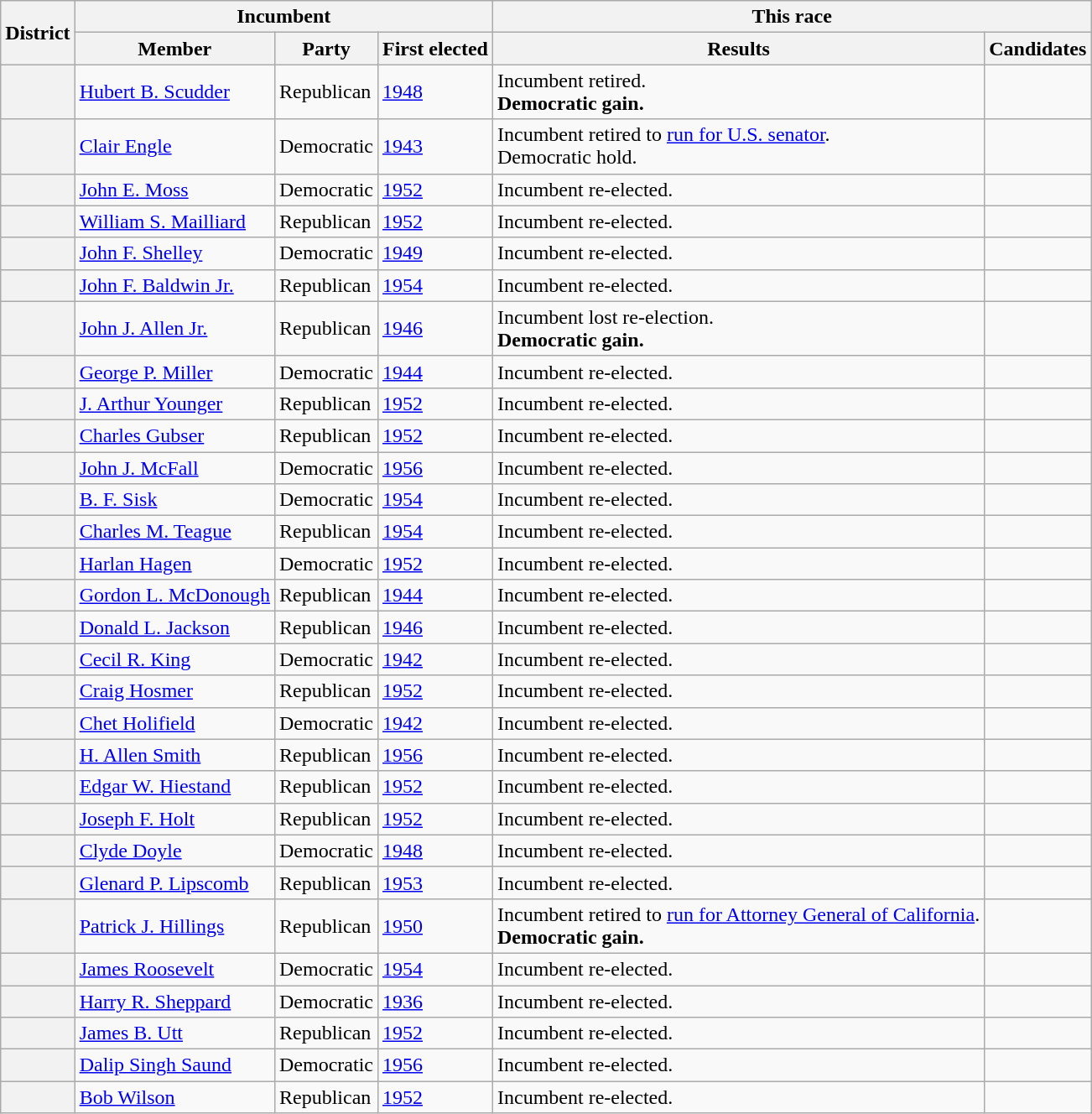<table class=wikitable>
<tr>
<th rowspan=2>District</th>
<th colspan=3>Incumbent</th>
<th colspan=2>This race</th>
</tr>
<tr>
<th>Member</th>
<th>Party</th>
<th>First elected</th>
<th>Results</th>
<th>Candidates</th>
</tr>
<tr>
<th></th>
<td><a href='#'>Hubert B. Scudder</a></td>
<td>Republican</td>
<td><a href='#'>1948</a></td>
<td>Incumbent retired.<br><strong>Democratic gain.</strong></td>
<td nowrap></td>
</tr>
<tr>
<th></th>
<td><a href='#'>Clair Engle</a></td>
<td>Democratic</td>
<td><a href='#'>1943 </a></td>
<td>Incumbent retired to <a href='#'>run for U.S. senator</a>.<br>Democratic hold.</td>
<td nowrap></td>
</tr>
<tr>
<th></th>
<td><a href='#'>John E. Moss</a></td>
<td>Democratic</td>
<td><a href='#'>1952</a></td>
<td>Incumbent re-elected.</td>
<td nowrap></td>
</tr>
<tr>
<th></th>
<td><a href='#'>William S. Mailliard</a></td>
<td>Republican</td>
<td><a href='#'>1952</a></td>
<td>Incumbent re-elected.</td>
<td nowrap></td>
</tr>
<tr>
<th></th>
<td><a href='#'>John F. Shelley</a></td>
<td>Democratic</td>
<td><a href='#'>1949 </a></td>
<td>Incumbent re-elected.</td>
<td nowrap></td>
</tr>
<tr>
<th></th>
<td><a href='#'>John F. Baldwin Jr.</a></td>
<td>Republican</td>
<td><a href='#'>1954</a></td>
<td>Incumbent re-elected.</td>
<td nowrap></td>
</tr>
<tr>
<th></th>
<td><a href='#'>John J. Allen Jr.</a></td>
<td>Republican</td>
<td><a href='#'>1946</a></td>
<td>Incumbent lost re-election.<br><strong>Democratic gain.</strong></td>
<td nowrap></td>
</tr>
<tr>
<th></th>
<td><a href='#'>George P. Miller</a></td>
<td>Democratic</td>
<td><a href='#'>1944</a></td>
<td>Incumbent re-elected.</td>
<td nowrap></td>
</tr>
<tr>
<th></th>
<td><a href='#'>J. Arthur Younger</a></td>
<td>Republican</td>
<td><a href='#'>1952</a></td>
<td>Incumbent re-elected.</td>
<td nowrap></td>
</tr>
<tr>
<th></th>
<td><a href='#'>Charles Gubser</a></td>
<td>Republican</td>
<td><a href='#'>1952</a></td>
<td>Incumbent re-elected.</td>
<td nowrap></td>
</tr>
<tr>
<th></th>
<td><a href='#'>John J. McFall</a></td>
<td>Democratic</td>
<td><a href='#'>1956</a></td>
<td>Incumbent re-elected.</td>
<td nowrap></td>
</tr>
<tr>
<th></th>
<td><a href='#'>B. F. Sisk</a></td>
<td>Democratic</td>
<td><a href='#'>1954</a></td>
<td>Incumbent re-elected.</td>
<td nowrap></td>
</tr>
<tr>
<th></th>
<td><a href='#'>Charles M. Teague</a></td>
<td>Republican</td>
<td><a href='#'>1954</a></td>
<td>Incumbent re-elected.</td>
<td nowrap></td>
</tr>
<tr>
<th></th>
<td><a href='#'>Harlan Hagen</a></td>
<td>Democratic</td>
<td><a href='#'>1952</a></td>
<td>Incumbent re-elected.</td>
<td nowrap></td>
</tr>
<tr>
<th></th>
<td><a href='#'>Gordon L. McDonough</a></td>
<td>Republican</td>
<td><a href='#'>1944</a></td>
<td>Incumbent re-elected.</td>
<td nowrap></td>
</tr>
<tr>
<th></th>
<td><a href='#'>Donald L. Jackson</a></td>
<td>Republican</td>
<td><a href='#'>1946</a></td>
<td>Incumbent re-elected.</td>
<td nowrap></td>
</tr>
<tr>
<th></th>
<td><a href='#'>Cecil R. King</a></td>
<td>Democratic</td>
<td><a href='#'>1942</a></td>
<td>Incumbent re-elected.</td>
<td nowrap></td>
</tr>
<tr>
<th></th>
<td><a href='#'>Craig Hosmer</a></td>
<td>Republican</td>
<td><a href='#'>1952</a></td>
<td>Incumbent re-elected.</td>
<td nowrap></td>
</tr>
<tr>
<th></th>
<td><a href='#'>Chet Holifield</a></td>
<td>Democratic</td>
<td><a href='#'>1942</a></td>
<td>Incumbent re-elected.</td>
<td nowrap></td>
</tr>
<tr>
<th></th>
<td><a href='#'>H. Allen Smith</a></td>
<td>Republican</td>
<td><a href='#'>1956</a></td>
<td>Incumbent re-elected.</td>
<td nowrap></td>
</tr>
<tr>
<th></th>
<td><a href='#'>Edgar W. Hiestand</a></td>
<td>Republican</td>
<td><a href='#'>1952</a></td>
<td>Incumbent re-elected.</td>
<td nowrap></td>
</tr>
<tr>
<th></th>
<td><a href='#'>Joseph F. Holt</a></td>
<td>Republican</td>
<td><a href='#'>1952</a></td>
<td>Incumbent re-elected.</td>
<td nowrap></td>
</tr>
<tr>
<th></th>
<td><a href='#'>Clyde Doyle</a></td>
<td>Democratic</td>
<td><a href='#'>1948</a></td>
<td>Incumbent re-elected.</td>
<td nowrap></td>
</tr>
<tr>
<th></th>
<td><a href='#'>Glenard P. Lipscomb</a></td>
<td>Republican</td>
<td><a href='#'>1953 </a></td>
<td>Incumbent re-elected.</td>
<td nowrap></td>
</tr>
<tr>
<th></th>
<td><a href='#'>Patrick J. Hillings</a></td>
<td>Republican</td>
<td><a href='#'>1950</a></td>
<td>Incumbent retired to <a href='#'>run for Attorney General of California</a>.<br><strong>Democratic gain.</strong></td>
<td nowrap></td>
</tr>
<tr>
<th></th>
<td><a href='#'>James Roosevelt</a></td>
<td>Democratic</td>
<td><a href='#'>1954</a></td>
<td>Incumbent re-elected.</td>
<td nowrap></td>
</tr>
<tr>
<th></th>
<td><a href='#'>Harry R. Sheppard</a></td>
<td>Democratic</td>
<td><a href='#'>1936</a></td>
<td>Incumbent re-elected.</td>
<td nowrap></td>
</tr>
<tr>
<th></th>
<td><a href='#'>James B. Utt</a></td>
<td>Republican</td>
<td><a href='#'>1952</a></td>
<td>Incumbent re-elected.</td>
<td nowrap></td>
</tr>
<tr>
<th></th>
<td><a href='#'>Dalip Singh Saund</a></td>
<td>Democratic</td>
<td><a href='#'>1956</a></td>
<td>Incumbent re-elected.</td>
<td nowrap></td>
</tr>
<tr>
<th></th>
<td><a href='#'>Bob Wilson</a></td>
<td>Republican</td>
<td><a href='#'>1952</a></td>
<td>Incumbent re-elected.</td>
<td nowrap></td>
</tr>
</table>
